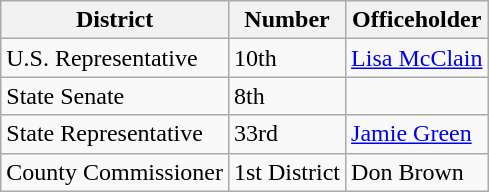<table class="wikitable">
<tr>
<th>District</th>
<th>Number</th>
<th>Officeholder</th>
</tr>
<tr>
<td>U.S. Representative</td>
<td>10th</td>
<td><a href='#'>Lisa McClain</a></td>
</tr>
<tr>
<td>State Senate</td>
<td>8th</td>
<td><a href='#'></a></td>
</tr>
<tr>
<td>State Representative</td>
<td>33rd</td>
<td><a href='#'>Jamie Green</a></td>
</tr>
<tr>
<td>County Commissioner</td>
<td>1st District</td>
<td>Don Brown</td>
</tr>
</table>
